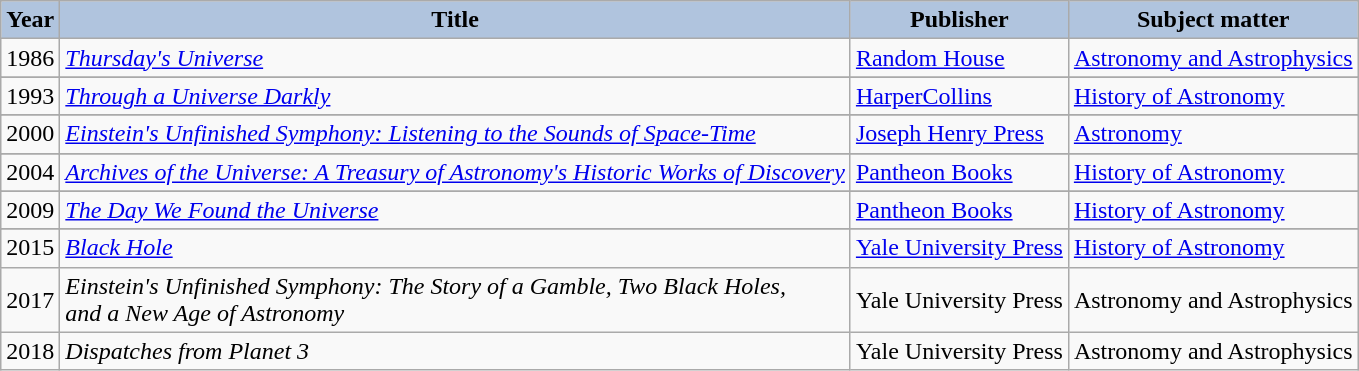<table class="wikitable">
<tr>
<th style="background:#b0c4de;">Year</th>
<th style="background:#b0c4de;">Title</th>
<th style="background:#b0c4de;">Publisher</th>
<th style="background:#b0c4de;">Subject matter</th>
</tr>
<tr>
<td>1986</td>
<td><em><a href='#'>Thursday's Universe</a></em></td>
<td><a href='#'>Random House</a></td>
<td><a href='#'>Astronomy and Astrophysics</a></td>
</tr>
<tr>
</tr>
<tr>
<td>1993</td>
<td><em><a href='#'>Through a Universe Darkly</a></em></td>
<td><a href='#'>HarperCollins</a></td>
<td><a href='#'>History of Astronomy</a></td>
</tr>
<tr>
</tr>
<tr>
<td>2000</td>
<td><em><a href='#'>Einstein's Unfinished Symphony: Listening to the Sounds of Space-Time</a></em></td>
<td><a href='#'>Joseph Henry Press</a></td>
<td><a href='#'>Astronomy</a></td>
</tr>
<tr>
</tr>
<tr>
<td>2004</td>
<td><em><a href='#'>Archives of the Universe: A Treasury of Astronomy's Historic Works of Discovery</a></em></td>
<td><a href='#'>Pantheon Books</a></td>
<td><a href='#'>History of Astronomy</a></td>
</tr>
<tr>
</tr>
<tr>
<td>2009</td>
<td><em><a href='#'>The Day We Found the Universe</a></em></td>
<td><a href='#'>Pantheon Books</a></td>
<td><a href='#'>History of Astronomy</a></td>
</tr>
<tr>
</tr>
<tr>
<td>2015</td>
<td><em><a href='#'>Black Hole</a></em></td>
<td><a href='#'>Yale University Press</a></td>
<td><a href='#'>History of Astronomy</a></td>
</tr>
<tr>
<td>2017</td>
<td><em>Einstein's Unfinished Symphony: The Story of a Gamble, Two Black Holes,</em><br><em>and a New Age of Astronomy</em></td>
<td>Yale University Press</td>
<td>Astronomy and Astrophysics</td>
</tr>
<tr>
<td>2018</td>
<td><em>Dispatches from Planet 3</em></td>
<td>Yale University Press</td>
<td>Astronomy and Astrophysics</td>
</tr>
</table>
